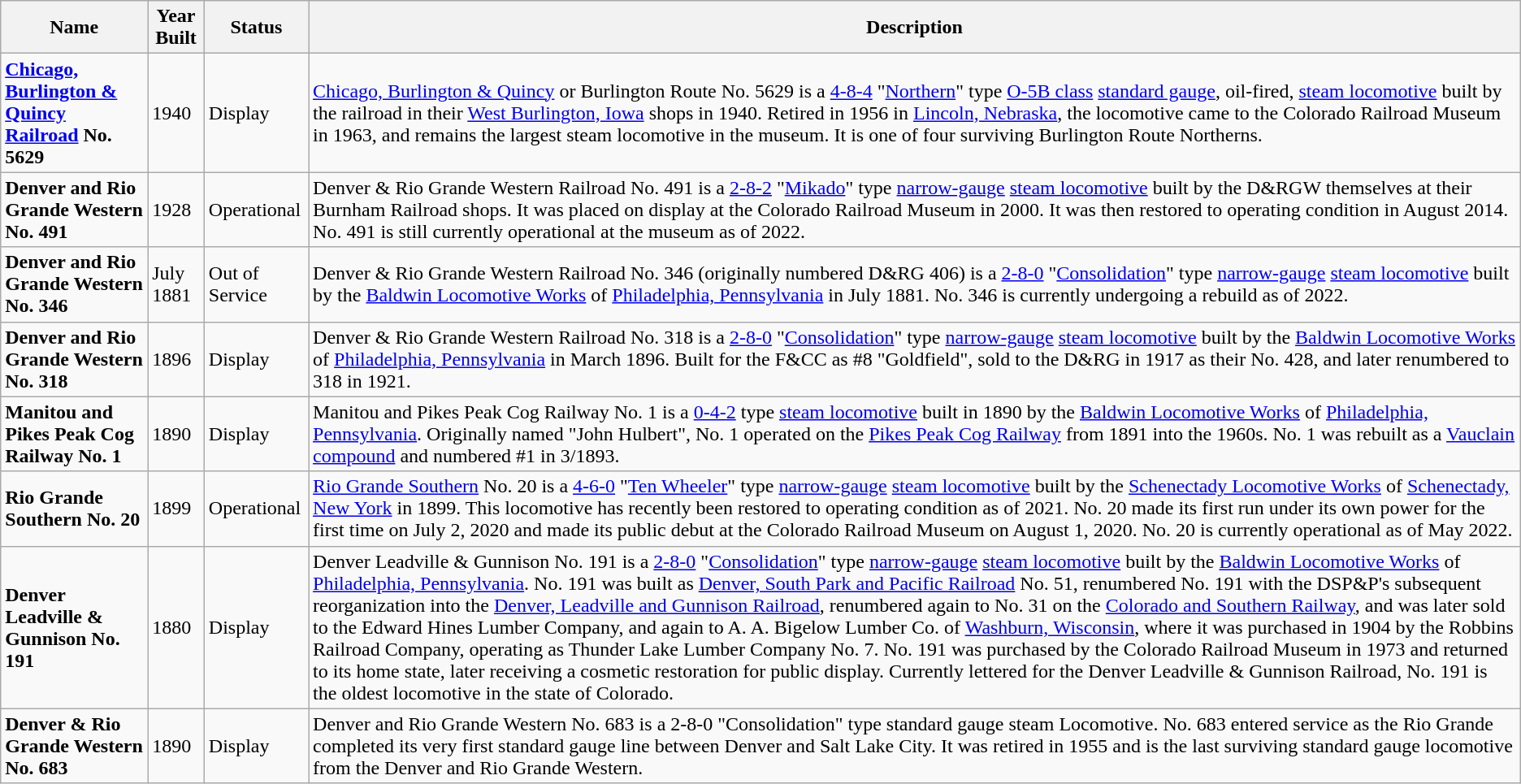<table class="wikitable">
<tr>
<th>Name</th>
<th>Year Built</th>
<th>Status</th>
<th>Description</th>
</tr>
<tr id="Chicago, Burlington and Quincy Railroad No. 5629">
<td><strong><a href='#'>Chicago, Burlington & Quincy Railroad</a> No. 5629</strong></td>
<td>1940</td>
<td>Display</td>
<td><a href='#'>Chicago, Burlington & Quincy</a> or Burlington Route No. 5629 is a <a href='#'>4-8-4</a> "<a href='#'>Northern</a>" type <a href='#'>O-5B class</a> <a href='#'>standard gauge</a>, oil-fired, <a href='#'>steam locomotive</a> built by the railroad in their <a href='#'>West Burlington, Iowa</a> shops in 1940. Retired in 1956 in <a href='#'>Lincoln, Nebraska</a>, the locomotive came to the Colorado Railroad Museum in 1963, and remains the largest steam locomotive in the museum. It is one of four surviving Burlington Route Northerns.</td>
</tr>
<tr id="Rio Grande No. 491">
<td><strong>Denver and Rio Grande Western No. 491</strong></td>
<td>1928</td>
<td>Operational</td>
<td>Denver & Rio Grande Western Railroad No. 491 is a <a href='#'>2-8-2</a> "<a href='#'>Mikado</a>" type <a href='#'>narrow-gauge</a> <a href='#'>steam locomotive</a> built by the D&RGW themselves at their Burnham Railroad shops. It was placed on display at the Colorado Railroad Museum in 2000. It was then restored to operating condition in August 2014. No. 491 is still currently operational at the museum as of 2022.</td>
</tr>
<tr id="Rio Grande No. 346">
<td><strong>Denver and Rio Grande Western No. 346</strong></td>
<td>July 1881</td>
<td>Out of Service</td>
<td>Denver & Rio Grande Western Railroad No. 346 (originally numbered D&RG 406) is a <a href='#'>2-8-0</a> "<a href='#'>Consolidation</a>" type <a href='#'>narrow-gauge</a> <a href='#'>steam locomotive</a> built by the <a href='#'>Baldwin Locomotive Works</a> of <a href='#'>Philadelphia, Pennsylvania</a> in July 1881. No. 346 is currently undergoing a rebuild as of 2022.</td>
</tr>
<tr id="Rio Grande No. 318">
<td><strong>Denver and Rio Grande Western No. 318</strong></td>
<td>1896</td>
<td>Display</td>
<td>Denver & Rio Grande Western Railroad No. 318 is a <a href='#'>2-8-0</a> "<a href='#'>Consolidation</a>" type <a href='#'>narrow-gauge</a> <a href='#'>steam locomotive</a> built by the <a href='#'>Baldwin Locomotive Works</a> of <a href='#'>Philadelphia, Pennsylvania</a> in March 1896. Built for the F&CC as #8 "Goldfield", sold to the D&RG in 1917 as their No. 428, and later renumbered to 318 in 1921.</td>
</tr>
<tr id="Manitou and Pikes Peak Cog Railway No. 1">
<td><strong>Manitou and Pikes Peak Cog Railway No. 1</strong></td>
<td>1890</td>
<td>Display</td>
<td>Manitou and Pikes Peak Cog Railway No. 1 is a <a href='#'>0-4-2</a> type <a href='#'>steam locomotive</a> built in 1890 by the <a href='#'>Baldwin Locomotive Works</a> of <a href='#'>Philadelphia, Pennsylvania</a>. Originally named "John Hulbert", No. 1 operated on the <a href='#'>Pikes Peak Cog Railway</a> from 1891 into the 1960s. No. 1 was rebuilt as a <a href='#'>Vauclain compound</a> and numbered #1 in 3/1893.</td>
</tr>
<tr id="Rio Grande Southern No. 20">
<td><strong>Rio Grande Southern No. 20</strong></td>
<td>1899</td>
<td>Operational</td>
<td><a href='#'>Rio Grande Southern</a> No. 20 is a <a href='#'>4-6-0</a> "<a href='#'>Ten Wheeler</a>" type <a href='#'>narrow-gauge</a> <a href='#'>steam locomotive</a> built by the <a href='#'>Schenectady Locomotive Works</a> of <a href='#'>Schenectady, New York</a> in 1899. This locomotive has recently been restored to operating condition as of 2021. No. 20 made its first run under its own power for the first time on July 2, 2020 and made its public debut at the Colorado Railroad Museum on August 1, 2020. No. 20 is currently operational as of May 2022.</td>
</tr>
<tr id="Denver Leadville & Gunnison No. 191">
<td><strong>Denver Leadville & Gunnison No. 191</strong></td>
<td>1880</td>
<td>Display</td>
<td>Denver Leadville & Gunnison No. 191 is a <a href='#'>2-8-0</a> "<a href='#'>Consolidation</a>" type <a href='#'>narrow-gauge</a> <a href='#'>steam locomotive</a> built by the <a href='#'>Baldwin Locomotive Works</a> of <a href='#'>Philadelphia, Pennsylvania</a>. No. 191 was built as <a href='#'>Denver, South Park and Pacific Railroad</a> No. 51, renumbered No. 191 with the DSP&P's subsequent reorganization into the <a href='#'>Denver, Leadville and Gunnison Railroad</a>, renumbered again to No. 31 on the <a href='#'>Colorado and Southern Railway</a>, and was later sold to the Edward Hines Lumber Company, and again to A. A. Bigelow Lumber Co. of <a href='#'>Washburn, Wisconsin</a>, where it was purchased in 1904 by the Robbins Railroad Company, operating as Thunder Lake Lumber Company No. 7. No. 191 was purchased by the Colorado Railroad Museum in 1973 and returned to its home state, later receiving a cosmetic restoration for public display. Currently lettered for the Denver Leadville & Gunnison Railroad, No. 191 is the oldest locomotive in the state of Colorado.</td>
</tr>
<tr>
<td><strong>Denver & Rio Grande Western No. 683</strong></td>
<td>1890</td>
<td>Display</td>
<td>Denver and Rio Grande Western No. 683 is a 2-8-0 "Consolidation" type standard gauge steam Locomotive. No. 683 entered service as the Rio Grande completed its very first standard gauge line between Denver and Salt Lake City. It was retired in 1955 and is the last surviving standard gauge locomotive from the Denver and Rio Grande Western.</td>
</tr>
</table>
